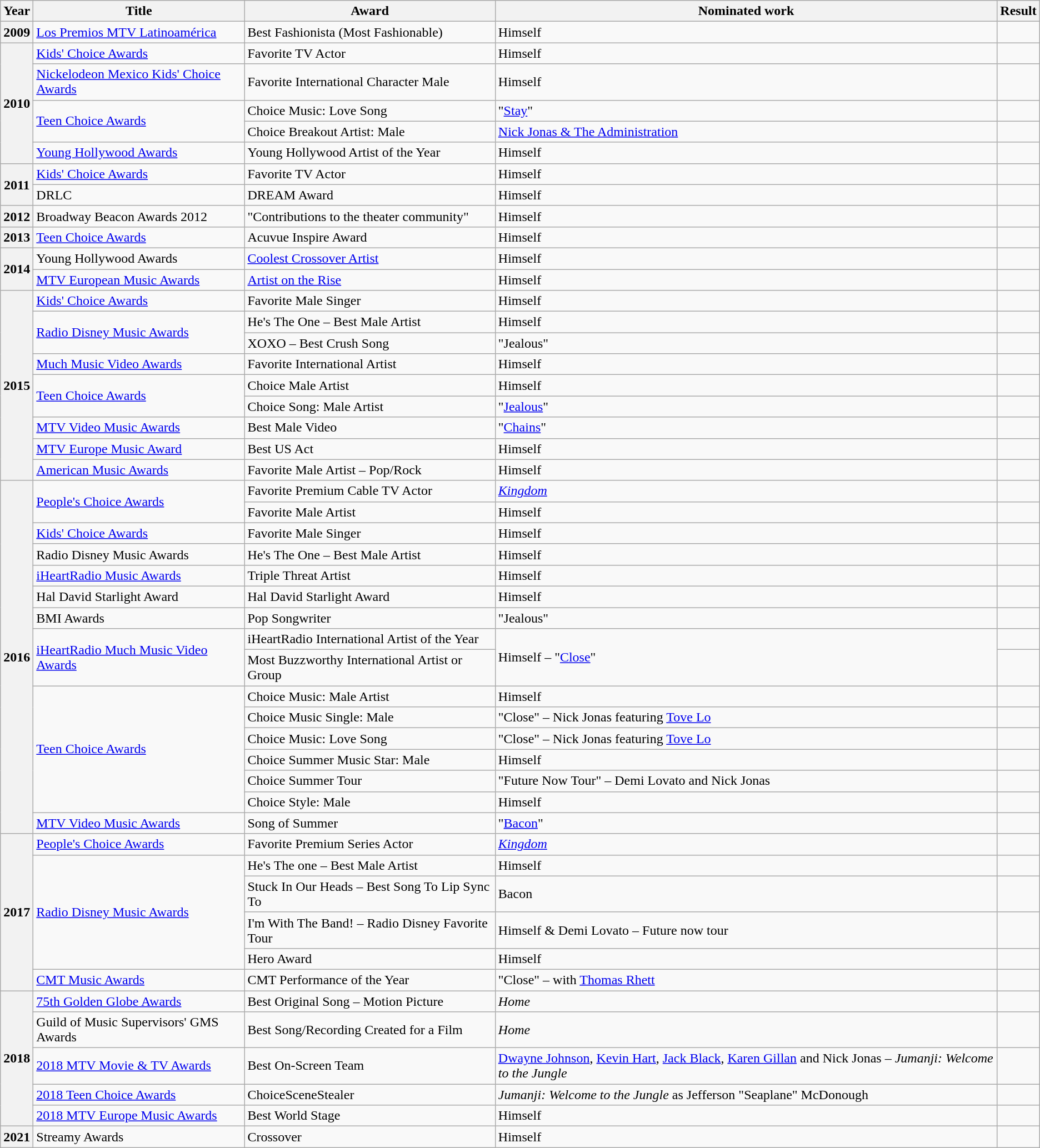<table class="wikitable sortable">
<tr>
<th>Year</th>
<th>Title</th>
<th>Award</th>
<th>Nominated work</th>
<th>Result</th>
</tr>
<tr>
<th>2009</th>
<td><a href='#'>Los Premios MTV Latinoamérica</a></td>
<td>Best Fashionista (Most Fashionable)</td>
<td>Himself</td>
<td></td>
</tr>
<tr>
<th rowspan="5">2010</th>
<td><a href='#'>Kids' Choice Awards</a></td>
<td>Favorite TV Actor</td>
<td>Himself</td>
<td></td>
</tr>
<tr>
<td><a href='#'>Nickelodeon Mexico Kids' Choice Awards</a></td>
<td>Favorite International Character Male</td>
<td>Himself</td>
<td></td>
</tr>
<tr>
<td rowspan="2"><a href='#'>Teen Choice Awards</a></td>
<td>Choice Music: Love Song</td>
<td>"<a href='#'>Stay</a>"</td>
<td></td>
</tr>
<tr>
<td>Choice Breakout Artist: Male</td>
<td><a href='#'>Nick Jonas & The Administration</a></td>
<td></td>
</tr>
<tr>
<td><a href='#'>Young Hollywood Awards</a></td>
<td>Young Hollywood Artist of the Year</td>
<td>Himself</td>
<td></td>
</tr>
<tr>
<th rowspan="2">2011</th>
<td><a href='#'>Kids' Choice Awards</a></td>
<td>Favorite TV Actor</td>
<td>Himself</td>
<td></td>
</tr>
<tr>
<td>DRLC</td>
<td>DREAM Award</td>
<td>Himself</td>
<td></td>
</tr>
<tr>
<th>2012</th>
<td>Broadway Beacon Awards 2012</td>
<td>"Contributions to the theater community"</td>
<td>Himself</td>
<td></td>
</tr>
<tr>
<th>2013</th>
<td><a href='#'>Teen Choice Awards</a></td>
<td>Acuvue Inspire Award</td>
<td>Himself</td>
<td></td>
</tr>
<tr>
<th rowspan="2">2014</th>
<td>Young Hollywood Awards</td>
<td><a href='#'>Coolest Crossover Artist</a></td>
<td>Himself</td>
<td></td>
</tr>
<tr>
<td><a href='#'>MTV European Music Awards</a></td>
<td><a href='#'>Artist on the Rise</a></td>
<td>Himself</td>
<td></td>
</tr>
<tr>
<th rowspan="9">2015</th>
<td><a href='#'>Kids' Choice Awards</a></td>
<td>Favorite Male Singer</td>
<td>Himself</td>
<td></td>
</tr>
<tr>
<td rowspan="2"><a href='#'>Radio Disney Music Awards</a></td>
<td>He's The One – Best Male Artist</td>
<td>Himself</td>
<td></td>
</tr>
<tr>
<td>XOXO – Best Crush Song</td>
<td>"Jealous"</td>
<td></td>
</tr>
<tr>
<td><a href='#'>Much Music Video Awards</a></td>
<td>Favorite International Artist</td>
<td>Himself</td>
<td></td>
</tr>
<tr>
<td rowspan="2"><a href='#'>Teen Choice Awards</a></td>
<td>Choice Male Artist</td>
<td>Himself</td>
<td></td>
</tr>
<tr>
<td>Choice Song: Male Artist</td>
<td>"<a href='#'>Jealous</a>"</td>
<td></td>
</tr>
<tr>
<td><a href='#'>MTV Video Music Awards</a></td>
<td>Best Male Video</td>
<td>"<a href='#'>Chains</a>"</td>
<td></td>
</tr>
<tr>
<td><a href='#'>MTV Europe Music Award</a></td>
<td>Best US Act</td>
<td>Himself</td>
<td></td>
</tr>
<tr>
<td><a href='#'>American Music Awards</a></td>
<td>Favorite Male Artist – Pop/Rock</td>
<td>Himself</td>
<td></td>
</tr>
<tr>
<th rowspan="16">2016</th>
<td rowspan="2"><a href='#'>People's Choice Awards</a></td>
<td>Favorite Premium Cable TV Actor</td>
<td><em><a href='#'>Kingdom</a></em></td>
<td></td>
</tr>
<tr>
<td>Favorite Male Artist</td>
<td>Himself</td>
<td></td>
</tr>
<tr>
<td><a href='#'>Kids' Choice Awards</a></td>
<td>Favorite Male Singer</td>
<td>Himself</td>
<td></td>
</tr>
<tr>
<td>Radio Disney Music Awards</td>
<td>He's The One – Best Male Artist</td>
<td>Himself</td>
<td></td>
</tr>
<tr>
<td><a href='#'>iHeartRadio Music Awards</a></td>
<td>Triple Threat Artist</td>
<td>Himself</td>
<td></td>
</tr>
<tr>
<td>Hal David Starlight Award</td>
<td>Hal David Starlight Award </td>
<td>Himself</td>
<td></td>
</tr>
<tr>
<td>BMI Awards</td>
<td>Pop Songwriter</td>
<td>"Jealous"</td>
<td></td>
</tr>
<tr>
<td rowspan="2"><a href='#'>iHeartRadio Much Music Video Awards</a></td>
<td>iHeartRadio International Artist of the Year</td>
<td rowspan="2">Himself – "<a href='#'>Close</a>"</td>
<td></td>
</tr>
<tr>
<td>Most Buzzworthy International Artist or Group</td>
<td></td>
</tr>
<tr>
<td rowspan="6"><a href='#'>Teen Choice Awards</a></td>
<td>Choice Music: Male Artist</td>
<td>Himself</td>
<td></td>
</tr>
<tr>
<td>Choice Music Single: Male</td>
<td>"Close" – Nick Jonas featuring <a href='#'>Tove Lo</a></td>
<td></td>
</tr>
<tr>
<td>Choice Music: Love Song</td>
<td>"Close" – Nick Jonas featuring <a href='#'>Tove Lo</a></td>
<td></td>
</tr>
<tr>
<td>Choice Summer Music Star: Male</td>
<td>Himself</td>
<td></td>
</tr>
<tr>
<td>Choice Summer Tour</td>
<td>"Future Now Tour" – Demi Lovato and Nick Jonas</td>
<td></td>
</tr>
<tr>
<td>Choice Style: Male</td>
<td>Himself</td>
<td></td>
</tr>
<tr>
<td><a href='#'>MTV Video Music Awards</a></td>
<td>Song of Summer</td>
<td>"<a href='#'>Bacon</a>"</td>
<td></td>
</tr>
<tr>
<th rowspan="6">2017</th>
<td><a href='#'>People's Choice Awards</a></td>
<td>Favorite Premium Series Actor</td>
<td><em><a href='#'>Kingdom</a></em></td>
<td></td>
</tr>
<tr>
<td rowspan="4"><a href='#'>Radio Disney Music Awards</a></td>
<td>He's The one – Best Male Artist</td>
<td>Himself</td>
<td></td>
</tr>
<tr>
<td>Stuck In Our Heads – Best Song To Lip Sync To</td>
<td>Bacon</td>
<td></td>
</tr>
<tr>
<td>I'm With The Band! – Radio Disney Favorite Tour</td>
<td>Himself & Demi Lovato – Future now tour</td>
<td></td>
</tr>
<tr>
<td>Hero Award</td>
<td>Himself</td>
<td></td>
</tr>
<tr>
<td><a href='#'>CMT Music Awards</a></td>
<td>CMT Performance of the Year</td>
<td>"Close" – with <a href='#'>Thomas Rhett</a></td>
<td></td>
</tr>
<tr>
<th rowspan="5">2018</th>
<td><a href='#'>75th Golden Globe Awards</a></td>
<td>Best Original Song – Motion Picture</td>
<td><em>Home</em></td>
<td></td>
</tr>
<tr>
<td>Guild of Music Supervisors' GMS Awards</td>
<td>Best Song/Recording Created for a Film</td>
<td><em>Home</em></td>
<td></td>
</tr>
<tr>
<td><a href='#'>2018 MTV Movie & TV Awards</a></td>
<td>Best On-Screen Team</td>
<td><a href='#'>Dwayne Johnson</a>, <a href='#'>Kevin Hart</a>, <a href='#'>Jack Black</a>, <a href='#'>Karen Gillan</a> and Nick Jonas – <em>Jumanji: Welcome to the Jungle</em></td>
<td></td>
</tr>
<tr>
<td><a href='#'>2018 Teen Choice Awards</a></td>
<td>ChoiceSceneStealer</td>
<td><em>Jumanji: Welcome to the Jungle</em> as Jefferson "Seaplane" McDonough</td>
<td></td>
</tr>
<tr>
<td><a href='#'>2018 MTV Europe Music Awards</a></td>
<td>Best World Stage</td>
<td>Himself</td>
<td></td>
</tr>
<tr>
<th>2021</th>
<td>Streamy Awards</td>
<td>Crossover</td>
<td>Himself</td>
<td></td>
</tr>
</table>
